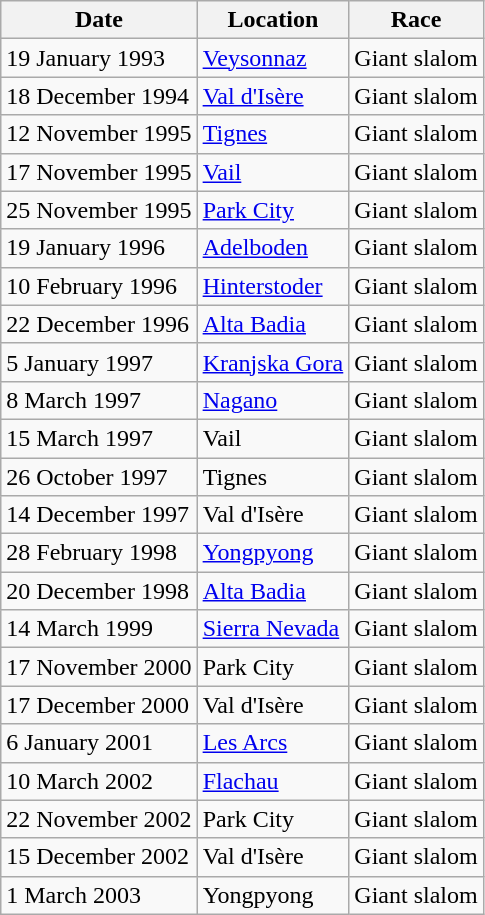<table class="wikitable">
<tr>
<th>Date</th>
<th>Location</th>
<th>Race</th>
</tr>
<tr>
<td>19 January 1993</td>
<td> <a href='#'>Veysonnaz</a></td>
<td>Giant slalom</td>
</tr>
<tr>
<td>18 December 1994</td>
<td> <a href='#'>Val d'Isère</a></td>
<td>Giant slalom</td>
</tr>
<tr>
<td>12 November 1995</td>
<td> <a href='#'>Tignes</a></td>
<td>Giant slalom</td>
</tr>
<tr>
<td>17 November 1995</td>
<td> <a href='#'>Vail</a></td>
<td>Giant slalom</td>
</tr>
<tr>
<td>25 November 1995</td>
<td> <a href='#'>Park City</a></td>
<td>Giant slalom</td>
</tr>
<tr>
<td>19 January 1996</td>
<td> <a href='#'>Adelboden</a></td>
<td>Giant slalom</td>
</tr>
<tr>
<td>10 February 1996</td>
<td> <a href='#'>Hinterstoder</a></td>
<td>Giant slalom</td>
</tr>
<tr>
<td>22 December 1996</td>
<td> <a href='#'>Alta Badia</a></td>
<td>Giant slalom</td>
</tr>
<tr>
<td>5 January 1997</td>
<td> <a href='#'>Kranjska Gora</a></td>
<td>Giant slalom</td>
</tr>
<tr>
<td>8 March 1997</td>
<td> <a href='#'>Nagano</a></td>
<td>Giant slalom</td>
</tr>
<tr>
<td>15 March 1997</td>
<td> Vail</td>
<td>Giant slalom</td>
</tr>
<tr>
<td>26 October 1997</td>
<td> Tignes</td>
<td>Giant slalom</td>
</tr>
<tr>
<td>14 December 1997</td>
<td> Val d'Isère</td>
<td>Giant slalom</td>
</tr>
<tr>
<td>28 February 1998</td>
<td> <a href='#'>Yongpyong</a></td>
<td>Giant slalom</td>
</tr>
<tr>
<td>20 December 1998</td>
<td> <a href='#'>Alta Badia</a></td>
<td>Giant slalom</td>
</tr>
<tr>
<td>14 March 1999</td>
<td> <a href='#'>Sierra Nevada</a></td>
<td>Giant slalom</td>
</tr>
<tr>
<td>17 November 2000</td>
<td> Park City</td>
<td>Giant slalom</td>
</tr>
<tr>
<td>17 December 2000</td>
<td>  Val d'Isère</td>
<td>Giant slalom</td>
</tr>
<tr>
<td>6 January 2001</td>
<td> <a href='#'>Les Arcs</a></td>
<td>Giant slalom</td>
</tr>
<tr>
<td>10 March 2002</td>
<td> <a href='#'>Flachau</a></td>
<td>Giant slalom</td>
</tr>
<tr>
<td>22 November 2002</td>
<td> Park City</td>
<td>Giant slalom</td>
</tr>
<tr>
<td>15 December 2002</td>
<td> Val d'Isère</td>
<td>Giant slalom</td>
</tr>
<tr>
<td>1 March 2003</td>
<td> Yongpyong</td>
<td>Giant slalom</td>
</tr>
</table>
